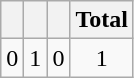<table class="wikitable">
<tr>
<th></th>
<th></th>
<th></th>
<th>Total</th>
</tr>
<tr style="text-align:center;">
<td>0</td>
<td>1</td>
<td>0</td>
<td>1</td>
</tr>
</table>
